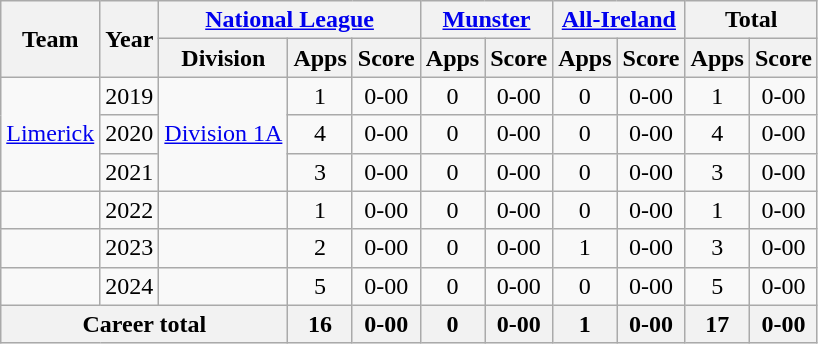<table class="wikitable" style="text-align:center">
<tr>
<th rowspan="2">Team</th>
<th rowspan="2">Year</th>
<th colspan="3"><a href='#'>National League</a></th>
<th colspan="2"><a href='#'>Munster</a></th>
<th colspan="2"><a href='#'>All-Ireland</a></th>
<th colspan="2">Total</th>
</tr>
<tr>
<th>Division</th>
<th>Apps</th>
<th>Score</th>
<th>Apps</th>
<th>Score</th>
<th>Apps</th>
<th>Score</th>
<th>Apps</th>
<th>Score</th>
</tr>
<tr>
<td rowspan="3"><a href='#'>Limerick</a></td>
<td>2019</td>
<td rowspan="3"><a href='#'>Division 1A</a></td>
<td>1</td>
<td>0-00</td>
<td>0</td>
<td>0-00</td>
<td>0</td>
<td>0-00</td>
<td>1</td>
<td>0-00</td>
</tr>
<tr>
<td>2020</td>
<td>4</td>
<td>0-00</td>
<td>0</td>
<td>0-00</td>
<td>0</td>
<td>0-00</td>
<td>4</td>
<td>0-00</td>
</tr>
<tr>
<td>2021</td>
<td>3</td>
<td>0-00</td>
<td>0</td>
<td>0-00</td>
<td>0</td>
<td>0-00</td>
<td>3</td>
<td>0-00</td>
</tr>
<tr>
<td></td>
<td>2022</td>
<td></td>
<td>1</td>
<td>0-00</td>
<td>0</td>
<td>0-00</td>
<td>0</td>
<td>0-00</td>
<td>1</td>
<td>0-00</td>
</tr>
<tr>
<td></td>
<td>2023</td>
<td></td>
<td>2</td>
<td>0-00</td>
<td>0</td>
<td>0-00</td>
<td>1</td>
<td>0-00</td>
<td>3</td>
<td>0-00</td>
</tr>
<tr>
<td></td>
<td>2024</td>
<td></td>
<td>5</td>
<td>0-00</td>
<td>0</td>
<td>0-00</td>
<td>0</td>
<td>0-00</td>
<td>5</td>
<td>0-00</td>
</tr>
<tr>
<th colspan="3">Career total</th>
<th>16</th>
<th>0-00</th>
<th>0</th>
<th>0-00</th>
<th>1</th>
<th>0-00</th>
<th>17</th>
<th>0-00</th>
</tr>
</table>
